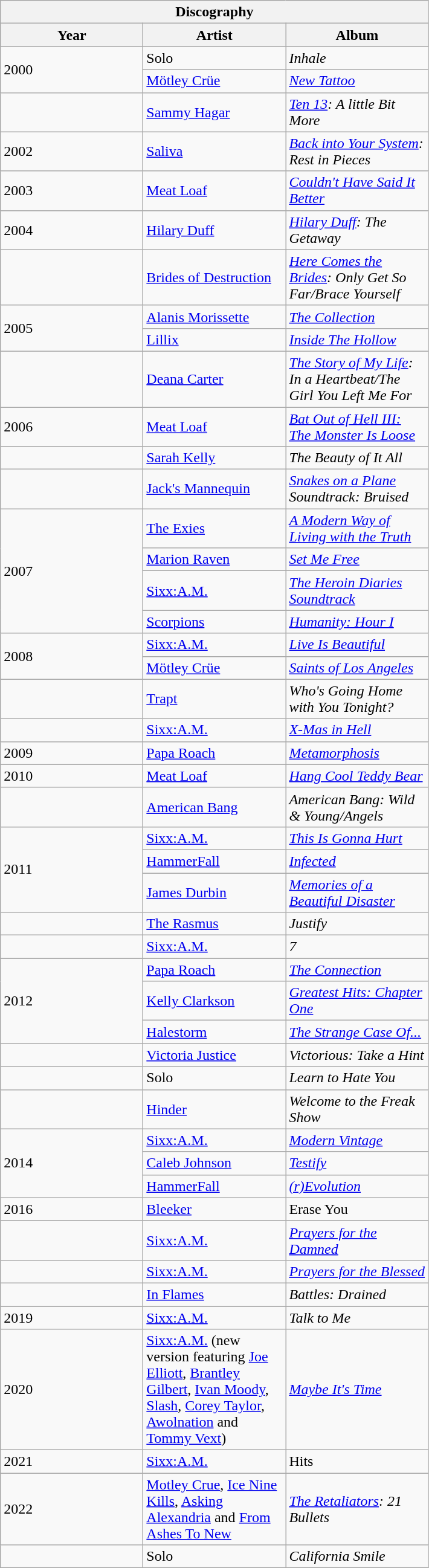<table class="wikitable">
<tr>
<th colspan="5">Discography</th>
</tr>
<tr bgcolor="#CCCCCC">
<th width="150">Year</th>
<th width="150">Artist</th>
<th width="150">Album</th>
</tr>
<tr>
<td rowspan="2">2000</td>
<td>Solo</td>
<td><em>Inhale</em></td>
</tr>
<tr>
<td><a href='#'>Mötley Crüe</a></td>
<td><em><a href='#'>New Tattoo</a></em></td>
</tr>
<tr>
<td></td>
<td><a href='#'>Sammy Hagar</a></td>
<td><em><a href='#'>Ten 13</a>: A little Bit More</em></td>
</tr>
<tr>
<td>2002</td>
<td><a href='#'>Saliva</a></td>
<td><em><a href='#'>Back into Your System</a>: Rest in Pieces</em></td>
</tr>
<tr>
<td>2003</td>
<td><a href='#'>Meat Loaf</a></td>
<td><em><a href='#'>Couldn't Have Said It Better</a></em></td>
</tr>
<tr>
<td>2004</td>
<td><a href='#'>Hilary Duff</a></td>
<td><em><a href='#'>Hilary Duff</a>: The Getaway</em></td>
</tr>
<tr>
<td></td>
<td><a href='#'>Brides of Destruction</a></td>
<td><em><a href='#'>Here Comes the Brides</a>: Only Get So Far/Brace Yourself</em></td>
</tr>
<tr>
<td rowspan="2">2005</td>
<td><a href='#'>Alanis Morissette</a></td>
<td><a href='#'><em>The Collection</em></a></td>
</tr>
<tr>
<td><a href='#'>Lillix</a></td>
<td><em><a href='#'>Inside The Hollow</a></em></td>
</tr>
<tr>
<td></td>
<td><a href='#'>Deana Carter</a></td>
<td><em><a href='#'>The Story of My Life</a>: In a Heartbeat/The Girl You Left Me For</em></td>
</tr>
<tr>
<td>2006</td>
<td><a href='#'>Meat Loaf</a></td>
<td><em><a href='#'>Bat Out of Hell III: The Monster Is Loose</a></em></td>
</tr>
<tr>
<td></td>
<td><a href='#'>Sarah Kelly</a></td>
<td><em>The Beauty of It All</em></td>
</tr>
<tr>
<td></td>
<td><a href='#'>Jack's Mannequin</a></td>
<td><em><a href='#'>Snakes on a Plane</a> Soundtrack: Bruised</em></td>
</tr>
<tr>
<td rowspan="4">2007</td>
<td><a href='#'>The Exies</a></td>
<td><em><a href='#'>A Modern Way of Living with the Truth</a></em></td>
</tr>
<tr>
<td><a href='#'>Marion Raven</a></td>
<td><em><a href='#'>Set Me Free</a></em></td>
</tr>
<tr>
<td><a href='#'>Sixx:A.M.</a></td>
<td><em><a href='#'>The Heroin Diaries Soundtrack</a></em></td>
</tr>
<tr>
<td><a href='#'>Scorpions</a></td>
<td><em><a href='#'>Humanity: Hour I</a></em></td>
</tr>
<tr>
<td rowspan="2">2008</td>
<td><a href='#'>Sixx:A.M.</a></td>
<td><em><a href='#'>Live Is Beautiful</a></em></td>
</tr>
<tr>
<td><a href='#'>Mötley Crüe</a></td>
<td><em><a href='#'>Saints of Los Angeles</a></em></td>
</tr>
<tr>
<td></td>
<td><a href='#'>Trapt</a></td>
<td><em>Who's Going Home with You Tonight?</em></td>
</tr>
<tr>
<td></td>
<td><a href='#'>Sixx:A.M.</a></td>
<td><em><a href='#'>X-Mas in Hell</a></em></td>
</tr>
<tr>
<td>2009</td>
<td><a href='#'>Papa Roach</a></td>
<td><em><a href='#'>Metamorphosis</a></em></td>
</tr>
<tr>
<td>2010</td>
<td><a href='#'>Meat Loaf</a></td>
<td><em><a href='#'>Hang Cool Teddy Bear</a></em></td>
</tr>
<tr>
<td></td>
<td><a href='#'>American Bang</a></td>
<td><em>American Bang: Wild & Young/Angels</em></td>
</tr>
<tr>
<td rowspan="3">2011</td>
<td><a href='#'>Sixx:A.M.</a></td>
<td><em><a href='#'>This Is Gonna Hurt</a></em></td>
</tr>
<tr>
<td><a href='#'>HammerFall</a></td>
<td><em><a href='#'>Infected</a></em></td>
</tr>
<tr>
<td><a href='#'>James Durbin</a></td>
<td><em><a href='#'>Memories of a Beautiful Disaster</a></em></td>
</tr>
<tr>
<td></td>
<td><a href='#'>The Rasmus</a></td>
<td><em>Justify</em></td>
</tr>
<tr>
<td></td>
<td><a href='#'>Sixx:A.M.</a></td>
<td><em>7</em></td>
</tr>
<tr>
<td rowspan="3">2012</td>
<td><a href='#'>Papa Roach</a></td>
<td><em><a href='#'>The Connection</a></em></td>
</tr>
<tr>
<td><a href='#'>Kelly Clarkson</a></td>
<td><em><a href='#'>Greatest Hits: Chapter One</a></em></td>
</tr>
<tr>
<td><a href='#'>Halestorm</a></td>
<td><em><a href='#'>The Strange Case Of...</a></em></td>
</tr>
<tr>
<td></td>
<td><a href='#'>Victoria Justice</a></td>
<td><em>Victorious: Take a Hint</em></td>
</tr>
<tr>
<td></td>
<td>Solo</td>
<td><em>Learn to Hate You</em></td>
</tr>
<tr>
<td></td>
<td><a href='#'>Hinder</a></td>
<td><em>Welcome to the Freak Show</em></td>
</tr>
<tr>
<td rowspan="3">2014</td>
<td><a href='#'>Sixx:A.M.</a></td>
<td><em><a href='#'>Modern Vintage</a></em></td>
</tr>
<tr>
<td><a href='#'>Caleb Johnson</a></td>
<td><em><a href='#'>Testify</a></em></td>
</tr>
<tr>
<td><a href='#'>HammerFall</a></td>
<td><em><a href='#'>(r)Evolution</a></em></td>
</tr>
<tr>
<td>2016</td>
<td><a href='#'>Bleeker</a></td>
<td>Erase You</td>
</tr>
<tr>
<td></td>
<td><a href='#'>Sixx:A.M.</a></td>
<td><em><a href='#'>Prayers for the Damned</a></em></td>
</tr>
<tr>
<td></td>
<td><a href='#'>Sixx:A.M.</a></td>
<td><em><a href='#'>Prayers for the Blessed</a></em></td>
</tr>
<tr>
<td></td>
<td><a href='#'>In Flames</a></td>
<td><em>Battles: Drained</em></td>
</tr>
<tr>
<td>2019</td>
<td><a href='#'>Sixx:A.M.</a></td>
<td><em>Talk to Me</em></td>
</tr>
<tr>
<td>2020</td>
<td><a href='#'>Sixx:A.M.</a> (new version featuring <a href='#'>Joe Elliott</a>, <a href='#'>Brantley Gilbert</a>, <a href='#'>Ivan Moody</a>, <a href='#'>Slash</a>, <a href='#'>Corey Taylor</a>, <a href='#'>Awolnation</a> and <a href='#'>Tommy Vext</a>)</td>
<td><em><a href='#'>Maybe It's Time</a></em></td>
</tr>
<tr>
<td>2021</td>
<td><a href='#'>Sixx:A.M.</a></td>
<td>Hits</td>
</tr>
<tr>
<td>2022</td>
<td><a href='#'>Motley Crue</a>, <a href='#'>Ice Nine Kills</a>, <a href='#'>Asking Alexandria</a> and <a href='#'>From Ashes To New</a></td>
<td><em><a href='#'>The Retaliators</a>: 21 Bullets</em></td>
</tr>
<tr>
<td></td>
<td>Solo</td>
<td><em>California Smile</em></td>
</tr>
</table>
